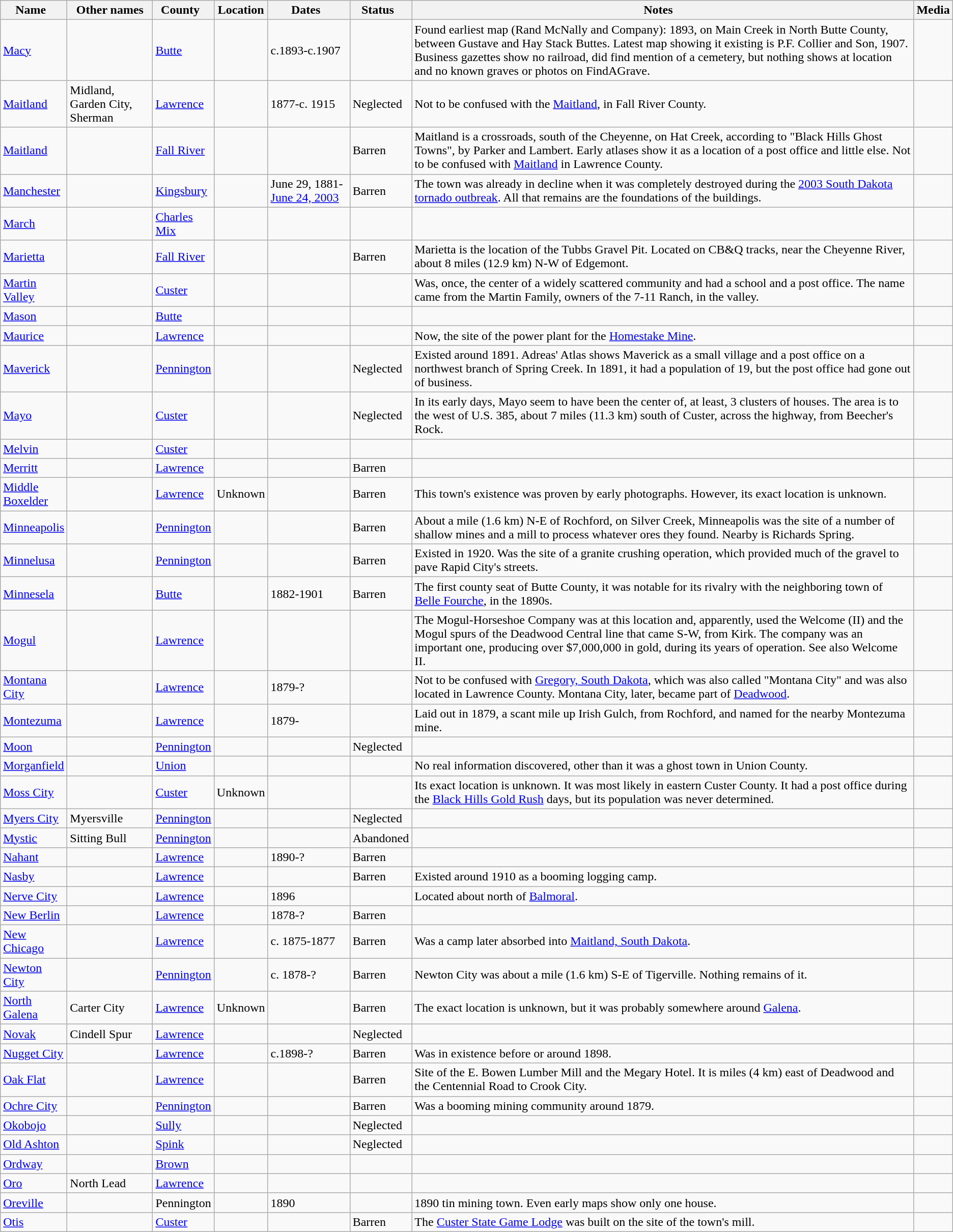<table class="wikitable sortable">
<tr>
<th width="80"><strong>Name</strong>  </th>
<th>Other names</th>
<th width="50"><strong>County</strong>  </th>
<th>Location</th>
<th width="100"><strong>Dates</strong>  </th>
<th width="50"><strong>Status</strong>  </th>
<th width="650" class="unsortable"><strong>Notes</strong>   </th>
<th>Media</th>
</tr>
<tr ->
<td><a href='#'>Macy</a></td>
<td></td>
<td><a href='#'>Butte</a></td>
<td></td>
<td>c.1893-c.1907</td>
<td></td>
<td>Found earliest map (Rand McNally and Company): 1893, on Main Creek in North Butte County, between Gustave and Hay Stack Buttes. Latest map showing it existing is P.F. Collier and Son, 1907.  Business gazettes show no railroad, did find mention of a cemetery, but nothing shows at location and no known graves or photos on FindAGrave.</td>
<td></td>
</tr>
<tr ->
<td><a href='#'>Maitland</a></td>
<td>Midland, Garden City, Sherman</td>
<td><a href='#'>Lawrence</a></td>
<td></td>
<td>1877-c. 1915</td>
<td>Neglected</td>
<td>Not to be confused with the <a href='#'>Maitland</a>, in Fall River County.</td>
<td></td>
</tr>
<tr ->
<td><a href='#'>Maitland</a></td>
<td></td>
<td><a href='#'>Fall River</a></td>
<td></td>
<td></td>
<td>Barren</td>
<td>Maitland is a crossroads, south of the Cheyenne, on Hat Creek, according to "Black Hills Ghost Towns", by Parker and Lambert. Early atlases show it as a location of a post office and little else. Not to be confused with <a href='#'>Maitland</a> in Lawrence County.</td>
<td></td>
</tr>
<tr ->
<td><a href='#'>Manchester</a></td>
<td></td>
<td><a href='#'>Kingsbury</a></td>
<td></td>
<td>June 29, 1881-<a href='#'>June 24, 2003</a></td>
<td>Barren</td>
<td>The town was already in decline when it was completely destroyed during the <a href='#'>2003 South Dakota tornado outbreak</a>. All that remains are the foundations of the buildings.</td>
<td></td>
</tr>
<tr ->
<td><a href='#'>March</a></td>
<td></td>
<td><a href='#'>Charles Mix</a></td>
<td></td>
<td></td>
<td></td>
<td></td>
<td></td>
</tr>
<tr ->
<td><a href='#'>Marietta</a></td>
<td></td>
<td><a href='#'>Fall River</a></td>
<td></td>
<td></td>
<td>Barren</td>
<td>Marietta is the location of the Tubbs Gravel Pit. Located on CB&Q tracks, near the Cheyenne River, about 8 miles (12.9 km) N-W of Edgemont.</td>
<td></td>
</tr>
<tr ->
<td><a href='#'>Martin Valley</a></td>
<td></td>
<td><a href='#'>Custer</a></td>
<td></td>
<td></td>
<td></td>
<td>Was, once, the center of a widely scattered community and had a school and a post office. The name came from the Martin Family, owners of the 7-11 Ranch, in the valley.</td>
<td></td>
</tr>
<tr ->
<td><a href='#'>Mason</a></td>
<td></td>
<td><a href='#'>Butte</a></td>
<td></td>
<td></td>
<td></td>
<td></td>
<td></td>
</tr>
<tr ->
<td><a href='#'>Maurice</a></td>
<td></td>
<td><a href='#'>Lawrence</a></td>
<td></td>
<td></td>
<td></td>
<td>Now, the site of the power plant for the <a href='#'>Homestake Mine</a>.</td>
<td></td>
</tr>
<tr ->
<td><a href='#'>Maverick</a></td>
<td></td>
<td><a href='#'>Pennington</a></td>
<td></td>
<td></td>
<td>Neglected</td>
<td>Existed around 1891. Adreas' Atlas shows Maverick as a small village and a post office on a northwest branch of Spring Creek. In 1891, it had a population of 19, but the post office had gone out of business.</td>
<td></td>
</tr>
<tr ->
<td><a href='#'>Mayo</a></td>
<td></td>
<td><a href='#'>Custer</a></td>
<td></td>
<td></td>
<td>Neglected</td>
<td>In its early days, Mayo seem to have been the center of, at least, 3 clusters of houses. The area is to the west of U.S. 385, about 7 miles (11.3 km) south of Custer, across the highway, from Beecher's Rock.</td>
<td></td>
</tr>
<tr ->
<td><a href='#'>Melvin</a></td>
<td></td>
<td><a href='#'>Custer</a></td>
<td></td>
<td></td>
<td></td>
<td></td>
<td></td>
</tr>
<tr ->
<td><a href='#'>Merritt</a></td>
<td></td>
<td><a href='#'>Lawrence</a></td>
<td></td>
<td></td>
<td>Barren</td>
<td></td>
<td></td>
</tr>
<tr ->
<td><a href='#'>Middle Boxelder</a></td>
<td></td>
<td><a href='#'>Lawrence</a></td>
<td>Unknown</td>
<td></td>
<td>Barren</td>
<td>This town's existence was proven by early photographs. However, its exact location is unknown.</td>
<td></td>
</tr>
<tr ->
<td><a href='#'>Minneapolis</a></td>
<td></td>
<td><a href='#'>Pennington</a></td>
<td></td>
<td></td>
<td>Barren</td>
<td>About a mile (1.6 km) N-E of Rochford, on Silver Creek, Minneapolis was the site of a number of shallow mines and a mill to process whatever ores they found. Nearby is Richards Spring.</td>
<td></td>
</tr>
<tr ->
<td><a href='#'>Minnelusa</a></td>
<td></td>
<td><a href='#'>Pennington</a></td>
<td></td>
<td></td>
<td>Barren</td>
<td>Existed in 1920. Was the site of a granite crushing operation, which provided much of the gravel to pave Rapid City's streets.</td>
<td></td>
</tr>
<tr ->
<td><a href='#'>Minnesela</a></td>
<td></td>
<td><a href='#'>Butte</a></td>
<td></td>
<td>1882-1901</td>
<td>Barren</td>
<td>The first county seat of Butte County, it was notable for its rivalry with the neighboring town of <a href='#'>Belle Fourche</a>, in the 1890s.</td>
<td></td>
</tr>
<tr ->
<td><a href='#'>Mogul</a></td>
<td></td>
<td><a href='#'>Lawrence</a></td>
<td></td>
<td></td>
<td></td>
<td>The Mogul-Horseshoe Company was at this location and, apparently, used the Welcome (II) and the Mogul spurs of the Deadwood Central line that came S-W, from Kirk. The company was an important one, producing over $7,000,000 in gold, during its years of operation. See also Welcome II.</td>
<td></td>
</tr>
<tr ->
<td><a href='#'>Montana City</a></td>
<td></td>
<td><a href='#'>Lawrence</a></td>
<td></td>
<td>1879-?</td>
<td></td>
<td>Not to be confused with <a href='#'>Gregory, South Dakota</a>, which was also called "Montana City" and was also located in Lawrence County. Montana City, later, became part of <a href='#'>Deadwood</a>.</td>
<td></td>
</tr>
<tr ->
<td><a href='#'>Montezuma</a></td>
<td></td>
<td><a href='#'>Lawrence</a></td>
<td></td>
<td>1879-</td>
<td></td>
<td>Laid out in 1879, a scant mile up Irish Gulch, from Rochford, and named for the nearby Montezuma mine.</td>
<td></td>
</tr>
<tr ->
<td><a href='#'>Moon</a></td>
<td></td>
<td><a href='#'>Pennington</a></td>
<td></td>
<td></td>
<td>Neglected</td>
<td></td>
<td></td>
</tr>
<tr ->
<td><a href='#'>Morganfield</a></td>
<td></td>
<td><a href='#'>Union</a></td>
<td></td>
<td></td>
<td></td>
<td>No real information discovered, other than it was a ghost town in Union County.</td>
<td></td>
</tr>
<tr ->
<td><a href='#'>Moss City</a></td>
<td></td>
<td><a href='#'>Custer</a></td>
<td>Unknown</td>
<td></td>
<td></td>
<td>Its exact location is unknown. It was most likely in eastern Custer County. It had a post office during the <a href='#'>Black Hills Gold Rush</a> days, but its population was never determined.</td>
<td></td>
</tr>
<tr ->
<td><a href='#'>Myers City</a></td>
<td>Myersville</td>
<td><a href='#'>Pennington</a></td>
<td></td>
<td></td>
<td>Neglected</td>
<td></td>
<td></td>
</tr>
<tr ->
<td><a href='#'>Mystic</a></td>
<td>Sitting Bull</td>
<td><a href='#'>Pennington</a></td>
<td></td>
<td></td>
<td>Abandoned</td>
<td></td>
<td></td>
</tr>
<tr ->
<td><a href='#'>Nahant</a></td>
<td></td>
<td><a href='#'>Lawrence</a></td>
<td></td>
<td>1890-?</td>
<td>Barren</td>
<td></td>
<td></td>
</tr>
<tr ->
<td><a href='#'>Nasby</a></td>
<td></td>
<td><a href='#'>Lawrence</a></td>
<td></td>
<td></td>
<td>Barren</td>
<td>Existed around 1910 as a booming logging camp.</td>
<td></td>
</tr>
<tr ->
<td><a href='#'>Nerve City</a></td>
<td></td>
<td><a href='#'>Lawrence</a></td>
<td></td>
<td>1896</td>
<td></td>
<td>Located about  north of <a href='#'>Balmoral</a>.</td>
<td></td>
</tr>
<tr ->
<td><a href='#'>New Berlin</a></td>
<td></td>
<td><a href='#'>Lawrence</a></td>
<td></td>
<td>1878-?</td>
<td>Barren</td>
<td></td>
<td></td>
</tr>
<tr ->
<td><a href='#'>New Chicago</a></td>
<td></td>
<td><a href='#'>Lawrence</a></td>
<td></td>
<td>c. 1875-1877</td>
<td>Barren</td>
<td>Was a camp later absorbed into <a href='#'>Maitland, South Dakota</a>.</td>
<td></td>
</tr>
<tr ->
<td><a href='#'>Newton City</a></td>
<td></td>
<td><a href='#'>Pennington</a></td>
<td></td>
<td>c. 1878-?</td>
<td>Barren</td>
<td>Newton City was about a mile (1.6 km) S-E of Tigerville. Nothing remains of it.</td>
<td></td>
</tr>
<tr ->
<td><a href='#'>North Galena</a></td>
<td>Carter City</td>
<td><a href='#'>Lawrence</a></td>
<td>Unknown</td>
<td></td>
<td>Barren</td>
<td>The exact location is unknown, but it was probably somewhere around <a href='#'>Galena</a>.</td>
<td></td>
</tr>
<tr ->
<td><a href='#'>Novak</a></td>
<td>Cindell Spur</td>
<td><a href='#'>Lawrence</a></td>
<td></td>
<td></td>
<td>Neglected</td>
<td></td>
<td></td>
</tr>
<tr ->
<td><a href='#'>Nugget City</a></td>
<td></td>
<td><a href='#'>Lawrence</a></td>
<td></td>
<td>c.1898-?</td>
<td>Barren</td>
<td>Was in existence before or around 1898.</td>
<td></td>
</tr>
<tr ->
<td><a href='#'>Oak Flat</a></td>
<td></td>
<td><a href='#'>Lawrence</a></td>
<td></td>
<td></td>
<td>Barren</td>
<td>Site of the E. Bowen Lumber Mill and the Megary Hotel. It is  miles (4 km) east of Deadwood and the Centennial Road to Crook City.</td>
<td></td>
</tr>
<tr ->
<td><a href='#'>Ochre City</a></td>
<td></td>
<td><a href='#'>Pennington</a></td>
<td></td>
<td></td>
<td>Barren</td>
<td>Was a booming mining community around 1879.</td>
<td></td>
</tr>
<tr ->
<td><a href='#'>Okobojo</a></td>
<td></td>
<td><a href='#'>Sully</a></td>
<td></td>
<td></td>
<td>Neglected</td>
<td></td>
<td></td>
</tr>
<tr ->
<td><a href='#'>Old Ashton</a></td>
<td></td>
<td><a href='#'>Spink</a></td>
<td></td>
<td></td>
<td>Neglected</td>
<td></td>
<td></td>
</tr>
<tr ->
<td><a href='#'>Ordway</a></td>
<td></td>
<td><a href='#'>Brown</a></td>
<td></td>
<td></td>
<td></td>
<td></td>
<td></td>
</tr>
<tr ->
<td><a href='#'>Oro</a></td>
<td>North Lead</td>
<td><a href='#'>Lawrence</a></td>
<td></td>
<td></td>
<td></td>
<td></td>
<td></td>
</tr>
<tr ->
<td><a href='#'>Oreville</a></td>
<td></td>
<td>Pennington</td>
<td></td>
<td>1890</td>
<td></td>
<td>1890 tin mining town. Even early maps show only one house.</td>
<td></td>
</tr>
<tr ->
<td><a href='#'>Otis</a></td>
<td></td>
<td><a href='#'>Custer</a></td>
<td></td>
<td></td>
<td>Barren</td>
<td>The <a href='#'>Custer State Game Lodge</a> was built on the site of the town's mill.</td>
<td></td>
</tr>
</table>
